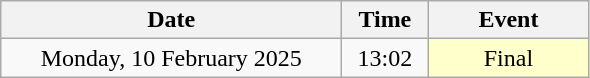<table class = "wikitable" style="text-align:center;">
<tr>
<th width=220>Date</th>
<th width=50>Time</th>
<th width=100>Event</th>
</tr>
<tr>
<td>Monday, 10 February 2025</td>
<td>13:02</td>
<td bgcolor=ffffcc>Final</td>
</tr>
</table>
